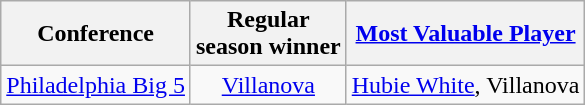<table class="wikitable" style="text-align:center;">
<tr>
<th>Conference</th>
<th>Regular <br> season winner</th>
<th><a href='#'>Most Valuable Player</a></th>
</tr>
<tr>
<td><a href='#'>Philadelphia Big 5</a></td>
<td><a href='#'>Villanova</a></td>
<td><a href='#'>Hubie White</a>, Villanova</td>
</tr>
</table>
